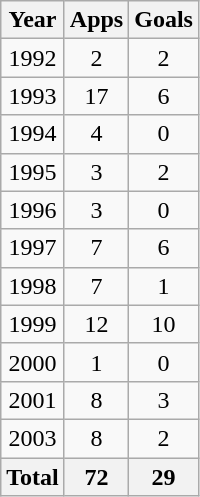<table class="wikitable" style="text-align:center">
<tr>
<th>Year</th>
<th>Apps</th>
<th>Goals</th>
</tr>
<tr>
<td>1992</td>
<td>2</td>
<td>2</td>
</tr>
<tr>
<td>1993</td>
<td>17</td>
<td>6</td>
</tr>
<tr>
<td>1994</td>
<td>4</td>
<td>0</td>
</tr>
<tr>
<td>1995</td>
<td>3</td>
<td>2</td>
</tr>
<tr>
<td>1996</td>
<td>3</td>
<td>0</td>
</tr>
<tr>
<td>1997</td>
<td>7</td>
<td>6</td>
</tr>
<tr>
<td>1998</td>
<td>7</td>
<td>1</td>
</tr>
<tr>
<td>1999</td>
<td>12</td>
<td>10</td>
</tr>
<tr>
<td>2000</td>
<td>1</td>
<td>0</td>
</tr>
<tr>
<td>2001</td>
<td>8</td>
<td>3</td>
</tr>
<tr>
<td>2003</td>
<td>8</td>
<td>2</td>
</tr>
<tr>
<th>Total</th>
<th>72</th>
<th>29</th>
</tr>
</table>
